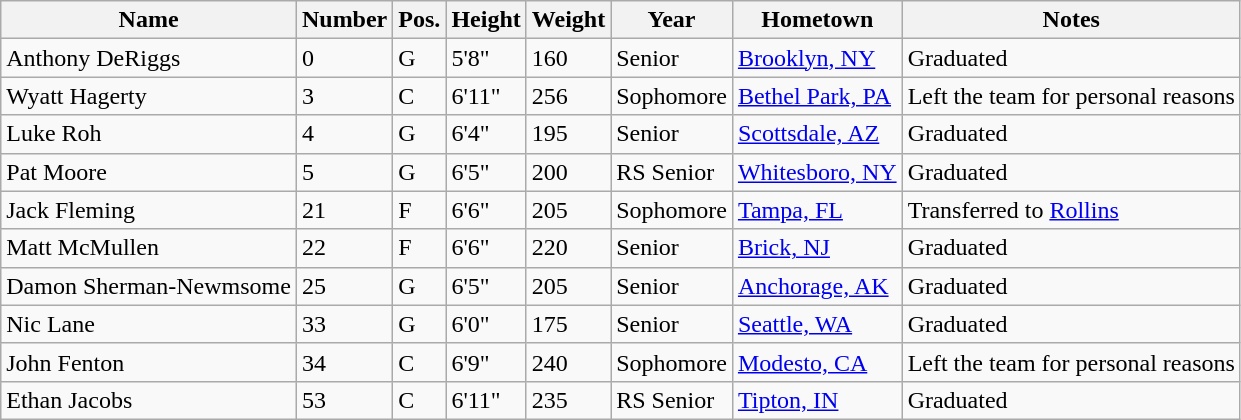<table class="wikitable sortable" border="1">
<tr>
<th>Name</th>
<th>Number</th>
<th>Pos.</th>
<th>Height</th>
<th>Weight</th>
<th>Year</th>
<th>Hometown</th>
<th class="unsortable">Notes</th>
</tr>
<tr>
<td>Anthony DeRiggs</td>
<td>0</td>
<td>G</td>
<td>5'8"</td>
<td>160</td>
<td>Senior</td>
<td><a href='#'>Brooklyn, NY</a></td>
<td>Graduated</td>
</tr>
<tr>
<td>Wyatt Hagerty</td>
<td>3</td>
<td>C</td>
<td>6'11"</td>
<td>256</td>
<td>Sophomore</td>
<td><a href='#'>Bethel Park, PA</a></td>
<td>Left the team for personal reasons</td>
</tr>
<tr>
<td>Luke Roh</td>
<td>4</td>
<td>G</td>
<td>6'4"</td>
<td>195</td>
<td>Senior</td>
<td><a href='#'>Scottsdale, AZ</a></td>
<td>Graduated</td>
</tr>
<tr>
<td>Pat Moore</td>
<td>5</td>
<td>G</td>
<td>6'5"</td>
<td>200</td>
<td>RS Senior</td>
<td><a href='#'>Whitesboro, NY</a></td>
<td>Graduated</td>
</tr>
<tr>
<td>Jack Fleming</td>
<td>21</td>
<td>F</td>
<td>6'6"</td>
<td>205</td>
<td>Sophomore</td>
<td><a href='#'>Tampa, FL</a></td>
<td>Transferred to <a href='#'>Rollins</a></td>
</tr>
<tr>
<td>Matt McMullen</td>
<td>22</td>
<td>F</td>
<td>6'6"</td>
<td>220</td>
<td>Senior</td>
<td><a href='#'>Brick, NJ</a></td>
<td>Graduated</td>
</tr>
<tr>
<td>Damon Sherman-Newmsome</td>
<td>25</td>
<td>G</td>
<td>6'5"</td>
<td>205</td>
<td>Senior</td>
<td><a href='#'>Anchorage, AK</a></td>
<td>Graduated</td>
</tr>
<tr>
<td>Nic Lane</td>
<td>33</td>
<td>G</td>
<td>6'0"</td>
<td>175</td>
<td>Senior</td>
<td><a href='#'>Seattle, WA</a></td>
<td>Graduated</td>
</tr>
<tr>
<td>John Fenton</td>
<td>34</td>
<td>C</td>
<td>6'9"</td>
<td>240</td>
<td>Sophomore</td>
<td><a href='#'>Modesto, CA</a></td>
<td>Left the team for personal reasons</td>
</tr>
<tr>
<td>Ethan Jacobs</td>
<td>53</td>
<td>C</td>
<td>6'11"</td>
<td>235</td>
<td>RS Senior</td>
<td><a href='#'>Tipton, IN</a></td>
<td>Graduated</td>
</tr>
</table>
